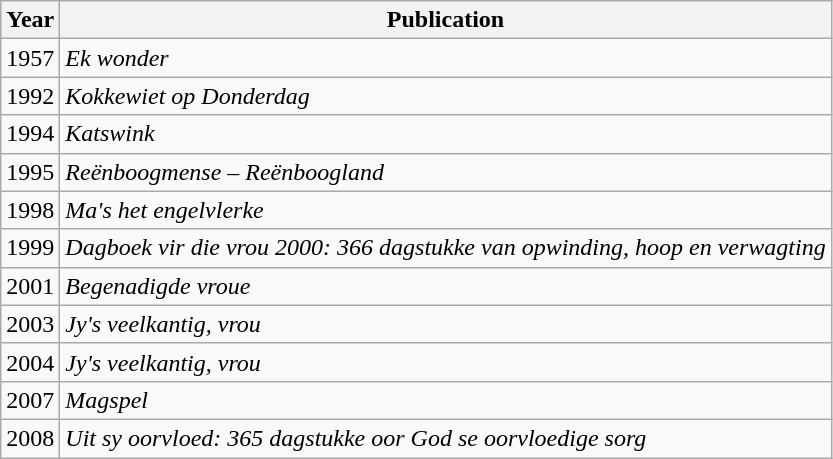<table class="wikitable">
<tr>
<th>Year</th>
<th>Publication</th>
</tr>
<tr>
<td>1957</td>
<td><em>Ek wonder</em></td>
</tr>
<tr>
<td>1992</td>
<td><em>Kokkewiet op Donderdag</em></td>
</tr>
<tr>
<td>1994</td>
<td><em>Katswink</em></td>
</tr>
<tr>
<td>1995</td>
<td><em>Reënboogmense – Reënboogland</em></td>
</tr>
<tr>
<td>1998</td>
<td><em>Ma's het engelvlerke</em></td>
</tr>
<tr>
<td>1999</td>
<td><em>Dagboek vir die vrou 2000: 366 dagstukke van opwinding, hoop en verwagting</em></td>
</tr>
<tr>
<td>2001</td>
<td><em>Begenadigde vroue</em></td>
</tr>
<tr>
<td>2003</td>
<td><em>Jy's veelkantig, vrou</em></td>
</tr>
<tr>
<td>2004</td>
<td><em>Jy's veelkantig, vrou</em></td>
</tr>
<tr>
<td>2007</td>
<td><em>Magspel</em></td>
</tr>
<tr>
<td>2008</td>
<td><em>Uit sy oorvloed: 365 dagstukke oor God se oorvloedige sorg</em></td>
</tr>
</table>
